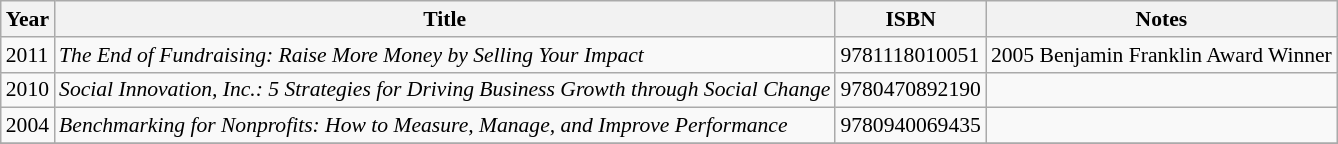<table class="wikitable sortable" style="font-size:90%; text-align:left">
<tr>
<th>Year</th>
<th>Title</th>
<th>ISBN</th>
<th>Notes</th>
</tr>
<tr>
<td>2011</td>
<td><em>The End of Fundraising: Raise More Money by Selling Your Impact</em></td>
<td>9781118010051</td>
<td>2005 Benjamin Franklin Award Winner</td>
</tr>
<tr>
<td>2010</td>
<td><em>Social Innovation, Inc.: 5 Strategies for Driving Business Growth through Social Change</em></td>
<td>9780470892190</td>
<td></td>
</tr>
<tr>
<td>2004</td>
<td><em>Benchmarking for Nonprofits: How to Measure, Manage, and Improve Performance</em></td>
<td>9780940069435</td>
<td></td>
</tr>
<tr>
</tr>
</table>
